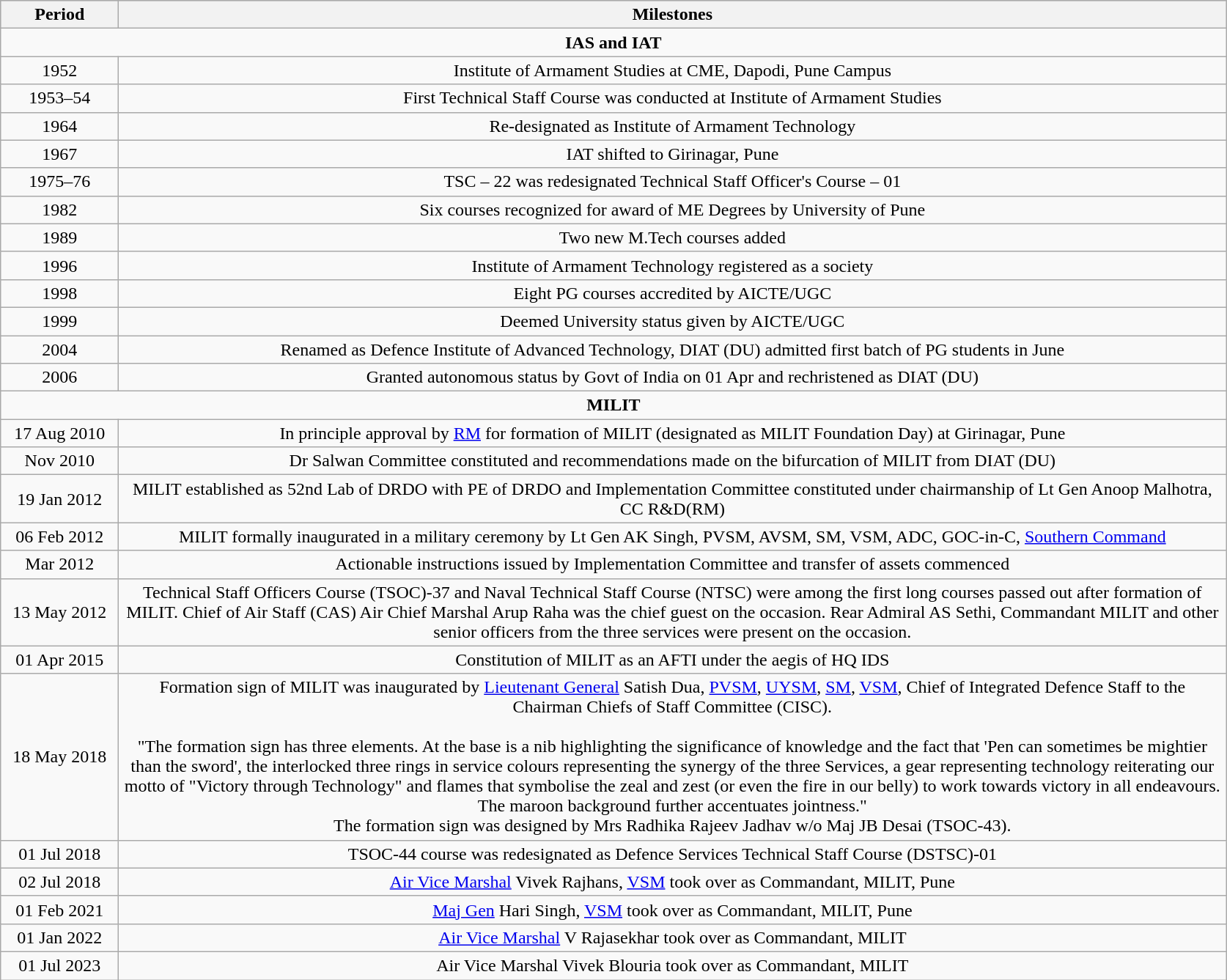<table class="wikitable" style="text-align:center">
<tr style="background:#cccccc">
<th scope="col" style="width: 100px;">Period</th>
<th scope="col" style="width: 1000px;">Milestones</th>
</tr>
<tr>
<td colspan="2"><strong>IAS and IAT</strong></td>
</tr>
<tr>
<td>1952</td>
<td>Institute of Armament Studies at CME, Dapodi, Pune Campus</td>
</tr>
<tr>
<td>1953–54</td>
<td>First Technical Staff Course was conducted at Institute of Armament Studies</td>
</tr>
<tr>
<td>1964</td>
<td>Re-designated as Institute of Armament Technology</td>
</tr>
<tr>
<td>1967</td>
<td>IAT shifted to Girinagar, Pune</td>
</tr>
<tr>
<td>1975–76</td>
<td>TSC – 22 was redesignated Technical Staff Officer's Course – 01</td>
</tr>
<tr>
<td>1982</td>
<td>Six courses recognized for award of ME Degrees by University of Pune</td>
</tr>
<tr>
<td>1989</td>
<td>Two new M.Tech courses added</td>
</tr>
<tr>
<td>1996</td>
<td>Institute of Armament Technology registered as a society</td>
</tr>
<tr>
<td>1998</td>
<td>Eight PG courses accredited by AICTE/UGC</td>
</tr>
<tr>
<td>1999</td>
<td>Deemed University status given by AICTE/UGC</td>
</tr>
<tr>
<td>2004</td>
<td>Renamed as Defence Institute of Advanced Technology, DIAT (DU) admitted first batch of PG students in June</td>
</tr>
<tr>
<td>2006</td>
<td>Granted autonomous status by Govt of India on 01 Apr and rechristened as DIAT (DU)</td>
</tr>
<tr>
<td colspan="2"><strong>MILIT</strong></td>
</tr>
<tr>
<td>17 Aug 2010</td>
<td>In principle approval by <a href='#'>RM</a> for formation of MILIT (designated as MILIT Foundation Day) at Girinagar, Pune</td>
</tr>
<tr>
<td>Nov 2010</td>
<td>Dr Salwan Committee constituted and recommendations made on the bifurcation of MILIT from DIAT (DU)</td>
</tr>
<tr>
<td>19 Jan 2012</td>
<td>MILIT established as 52nd Lab of DRDO with PE of DRDO and Implementation Committee constituted under chairmanship of Lt Gen Anoop Malhotra, CC R&D(RM)</td>
</tr>
<tr>
<td>06 Feb 2012</td>
<td>MILIT formally inaugurated in a military ceremony by Lt Gen AK Singh, PVSM, AVSM, SM, VSM, ADC, GOC-in-C, <a href='#'>Southern Command</a></td>
</tr>
<tr>
<td>Mar 2012</td>
<td>Actionable instructions issued by Implementation Committee and transfer of assets commenced</td>
</tr>
<tr>
<td>13 May 2012</td>
<td>Technical Staff Officers Course (TSOC)-37 and Naval Technical Staff Course (NTSC) were among the first long courses passed out after formation of MILIT. Chief of Air Staff (CAS) Air Chief Marshal Arup Raha was the chief guest on the occasion. Rear Admiral AS Sethi, Commandant MILIT and other senior officers from the three services were present on the occasion.</td>
</tr>
<tr>
<td>01 Apr 2015</td>
<td>Constitution of MILIT as an AFTI under the aegis of HQ IDS</td>
</tr>
<tr>
<td>18 May 2018</td>
<td>Formation sign of MILIT was inaugurated by <a href='#'>Lieutenant General</a> Satish Dua, <a href='#'>PVSM</a>, <a href='#'>UYSM</a>, <a href='#'>SM</a>, <a href='#'>VSM</a>, Chief of Integrated Defence Staff to the Chairman Chiefs of Staff Committee (CISC).<br><br> "The formation sign has three elements. At the base is a nib highlighting the significance of knowledge and the fact that 'Pen can sometimes be mightier than the sword', the interlocked three rings in service colours representing the synergy of the three Services, a gear representing technology reiterating our motto of "Victory through Technology" and flames that symbolise the zeal and zest (or even the fire in our belly) to work towards victory in all endeavours. The maroon background further accentuates jointness."<br>The formation sign was designed by Mrs Radhika Rajeev Jadhav w/o Maj JB Desai (TSOC-43).</td>
</tr>
<tr>
<td>01 Jul 2018</td>
<td>TSOC-44 course was redesignated as Defence Services Technical Staff Course (DSTSC)-01</td>
</tr>
<tr>
<td>02 Jul 2018</td>
<td><a href='#'>Air Vice Marshal</a> Vivek Rajhans, <a href='#'>VSM</a> took over as Commandant, MILIT, Pune</td>
</tr>
<tr>
<td>01 Feb 2021</td>
<td><a href='#'>Maj Gen</a> Hari Singh, <a href='#'>VSM</a> took over as Commandant, MILIT, Pune</td>
</tr>
<tr>
<td>01 Jan 2022</td>
<td><a href='#'>Air Vice Marshal</a> V Rajasekhar took over as Commandant, MILIT</td>
</tr>
<tr>
<td>01 Jul 2023</td>
<td>Air Vice Marshal Vivek Blouria took over as Commandant, MILIT</td>
</tr>
</table>
